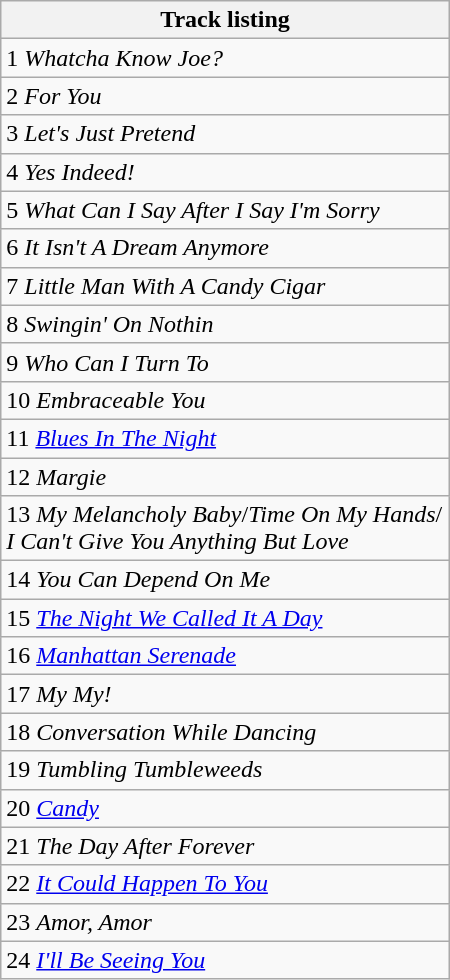<table class="wikitable collapsible collapsed" style="width:300px;">
<tr>
<th>Track listing</th>
</tr>
<tr>
<td>1 <em>Whatcha Know Joe?</em></td>
</tr>
<tr>
<td>2 <em>For You</em></td>
</tr>
<tr>
<td>3 <em>Let's Just Pretend</em></td>
</tr>
<tr>
<td>4 <em>Yes Indeed!</em></td>
</tr>
<tr>
<td>5 <em>What Can I Say After I Say I'm Sorry</em></td>
</tr>
<tr>
<td>6 <em>It Isn't A Dream Anymore</em></td>
</tr>
<tr>
<td>7 <em>Little Man With A Candy Cigar</em></td>
</tr>
<tr>
<td>8 <em>Swingin' On Nothin</em></td>
</tr>
<tr>
<td>9 <em>Who Can I Turn To</em></td>
</tr>
<tr>
<td>10 <em>Embraceable You</em></td>
</tr>
<tr>
<td>11 <em><a href='#'>Blues In The Night</a></em></td>
</tr>
<tr>
<td>12 <em>Margie</em></td>
</tr>
<tr>
<td>13 <em>My Melancholy Baby</em>/<em>Time On My Hands</em>/<br><em>I Can't Give You Anything But Love</em></td>
</tr>
<tr>
<td>14 <em>You Can Depend On Me</em></td>
</tr>
<tr>
<td>15 <em><a href='#'>The Night We Called It A Day</a></em></td>
</tr>
<tr>
<td>16 <em><a href='#'>Manhattan Serenade</a></em></td>
</tr>
<tr>
<td>17 <em>My My!</em></td>
</tr>
<tr>
<td>18 <em>Conversation While Dancing</em></td>
</tr>
<tr>
<td>19 <em>Tumbling Tumbleweeds</em></td>
</tr>
<tr>
<td>20 <em><a href='#'>Candy</a></em></td>
</tr>
<tr>
<td>21 <em>The Day After Forever</em></td>
</tr>
<tr>
<td>22 <em><a href='#'>It Could Happen To You</a></em></td>
</tr>
<tr>
<td>23 <em>Amor, Amor</em></td>
</tr>
<tr>
<td>24 <em><a href='#'>I'll Be Seeing You</a></em></td>
</tr>
</table>
